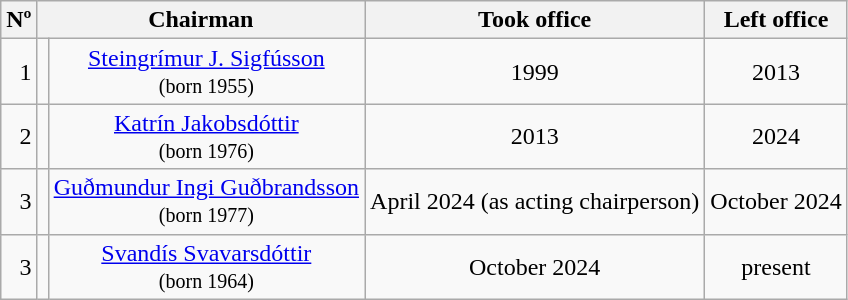<table class="wikitable" style="text-align: center;">
<tr>
<th>Nº</th>
<th colspan="2">Chairman</th>
<th>Took office</th>
<th>Left office</th>
</tr>
<tr>
<td style="text-align: right;">1</td>
<td></td>
<td><a href='#'>Steingrímur J. Sigfússon</a><br><small>(born 1955)</small></td>
<td>1999</td>
<td>2013</td>
</tr>
<tr>
<td style="text-align: right;">2</td>
<td></td>
<td><a href='#'>Katrín Jakobsdóttir</a><br><small>(born 1976)</small></td>
<td>2013</td>
<td>2024</td>
</tr>
<tr>
<td style="text-align: right;">3</td>
<td></td>
<td><a href='#'>Guðmundur Ingi Guðbrandsson</a><br><small>(born 1977)</small></td>
<td>April 2024 (as acting chairperson)</td>
<td>October 2024</td>
</tr>
<tr>
<td style="text-align: right;">3</td>
<td></td>
<td><a href='#'>Svandís Svavarsdóttir</a><br><small>(born 1964)</small></td>
<td>October 2024</td>
<td>present</td>
</tr>
</table>
